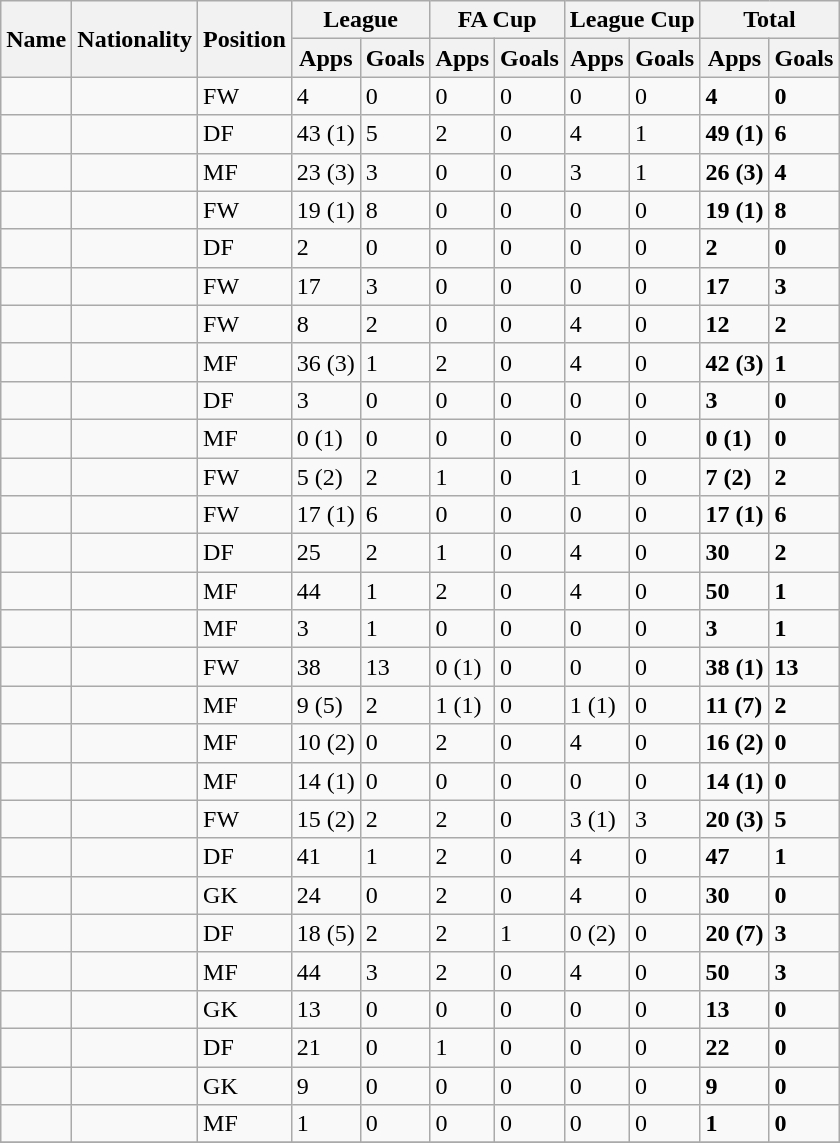<table class="wikitable sortable">
<tr>
<th scope=col rowspan=2>Name</th>
<th scope=col rowspan=2>Nationality</th>
<th scope=col rowspan=2>Position</th>
<th colspan=2>League</th>
<th colspan=2>FA Cup</th>
<th colspan=2>League Cup</th>
<th colspan=2>Total</th>
</tr>
<tr>
<th>Apps</th>
<th>Goals</th>
<th>Apps</th>
<th>Goals</th>
<th>Apps</th>
<th>Goals</th>
<th>Apps</th>
<th>Goals</th>
</tr>
<tr>
<td></td>
<td></td>
<td>FW</td>
<td>4</td>
<td>0</td>
<td>0</td>
<td>0</td>
<td>0</td>
<td>0</td>
<td><strong>4</strong></td>
<td><strong>0</strong></td>
</tr>
<tr>
<td></td>
<td></td>
<td>DF</td>
<td>43 (1)</td>
<td>5</td>
<td>2</td>
<td>0</td>
<td>4</td>
<td>1</td>
<td><strong>49 (1)</strong></td>
<td><strong>6</strong></td>
</tr>
<tr>
<td></td>
<td></td>
<td>MF</td>
<td>23 (3)</td>
<td>3</td>
<td>0</td>
<td>0</td>
<td>3</td>
<td>1</td>
<td><strong>26 (3)</strong></td>
<td><strong>4</strong></td>
</tr>
<tr>
<td></td>
<td></td>
<td>FW</td>
<td>19 (1)</td>
<td>8</td>
<td>0</td>
<td>0</td>
<td>0</td>
<td>0</td>
<td><strong>19 (1)</strong></td>
<td><strong>8</strong></td>
</tr>
<tr>
<td></td>
<td></td>
<td>DF</td>
<td>2</td>
<td>0</td>
<td>0</td>
<td>0</td>
<td>0</td>
<td>0</td>
<td><strong>2</strong></td>
<td><strong>0</strong></td>
</tr>
<tr>
<td></td>
<td></td>
<td>FW</td>
<td>17</td>
<td>3</td>
<td>0</td>
<td>0</td>
<td>0</td>
<td>0</td>
<td><strong>17</strong></td>
<td><strong>3</strong></td>
</tr>
<tr>
<td></td>
<td></td>
<td>FW</td>
<td>8</td>
<td>2</td>
<td>0</td>
<td>0</td>
<td>4</td>
<td>0</td>
<td><strong>12</strong></td>
<td><strong>2</strong></td>
</tr>
<tr>
<td></td>
<td></td>
<td>MF</td>
<td>36 (3)</td>
<td>1</td>
<td>2</td>
<td>0</td>
<td>4</td>
<td>0</td>
<td><strong>42 (3)</strong></td>
<td><strong>1</strong></td>
</tr>
<tr>
<td></td>
<td></td>
<td>DF</td>
<td>3</td>
<td>0</td>
<td>0</td>
<td>0</td>
<td>0</td>
<td>0</td>
<td><strong>3</strong></td>
<td><strong>0</strong></td>
</tr>
<tr>
<td></td>
<td></td>
<td>MF</td>
<td>0 (1)</td>
<td>0</td>
<td>0</td>
<td>0</td>
<td>0</td>
<td>0</td>
<td><strong>0 (1)</strong></td>
<td><strong>0</strong></td>
</tr>
<tr>
<td></td>
<td></td>
<td>FW</td>
<td>5 (2)</td>
<td>2</td>
<td>1</td>
<td>0</td>
<td>1</td>
<td>0</td>
<td><strong>7 (2)</strong></td>
<td><strong>2</strong></td>
</tr>
<tr>
<td></td>
<td></td>
<td>FW</td>
<td>17 (1)</td>
<td>6</td>
<td>0</td>
<td>0</td>
<td>0</td>
<td>0</td>
<td><strong>17 (1)</strong></td>
<td><strong>6</strong></td>
</tr>
<tr>
<td></td>
<td></td>
<td>DF</td>
<td>25</td>
<td>2</td>
<td>1</td>
<td>0</td>
<td>4</td>
<td>0</td>
<td><strong>30</strong></td>
<td><strong>2</strong></td>
</tr>
<tr>
<td></td>
<td></td>
<td>MF</td>
<td>44</td>
<td>1</td>
<td>2</td>
<td>0</td>
<td>4</td>
<td>0</td>
<td><strong>50</strong></td>
<td><strong>1</strong></td>
</tr>
<tr>
<td></td>
<td></td>
<td>MF</td>
<td>3</td>
<td>1</td>
<td>0</td>
<td>0</td>
<td>0</td>
<td>0</td>
<td><strong>3</strong></td>
<td><strong>1</strong></td>
</tr>
<tr>
<td></td>
<td></td>
<td>FW</td>
<td>38</td>
<td>13</td>
<td>0 (1)</td>
<td>0</td>
<td>0</td>
<td>0</td>
<td><strong>38 (1)</strong></td>
<td><strong>13</strong></td>
</tr>
<tr>
<td></td>
<td></td>
<td>MF</td>
<td>9 (5)</td>
<td>2</td>
<td>1 (1)</td>
<td>0</td>
<td>1 (1)</td>
<td>0</td>
<td><strong>11 (7)</strong></td>
<td><strong>2</strong></td>
</tr>
<tr>
<td></td>
<td></td>
<td>MF</td>
<td>10 (2)</td>
<td>0</td>
<td>2</td>
<td>0</td>
<td>4</td>
<td>0</td>
<td><strong>16 (2)</strong></td>
<td><strong>0</strong></td>
</tr>
<tr>
<td></td>
<td></td>
<td>MF</td>
<td>14 (1)</td>
<td>0</td>
<td>0</td>
<td>0</td>
<td>0</td>
<td>0</td>
<td><strong>14 (1)</strong></td>
<td><strong>0</strong></td>
</tr>
<tr>
<td></td>
<td></td>
<td>FW</td>
<td>15 (2)</td>
<td>2</td>
<td>2</td>
<td>0</td>
<td>3 (1)</td>
<td>3</td>
<td><strong>20 (3)</strong></td>
<td><strong>5</strong></td>
</tr>
<tr>
<td></td>
<td></td>
<td>DF</td>
<td>41</td>
<td>1</td>
<td>2</td>
<td>0</td>
<td>4</td>
<td>0</td>
<td><strong>47</strong></td>
<td><strong>1</strong></td>
</tr>
<tr>
<td></td>
<td></td>
<td>GK</td>
<td>24</td>
<td>0</td>
<td>2</td>
<td>0</td>
<td>4</td>
<td>0</td>
<td><strong>30</strong></td>
<td><strong>0</strong></td>
</tr>
<tr>
<td></td>
<td></td>
<td>DF</td>
<td>18 (5)</td>
<td>2</td>
<td>2</td>
<td>1</td>
<td>0 (2)</td>
<td>0</td>
<td><strong>20 (7)</strong></td>
<td><strong>3</strong></td>
</tr>
<tr>
<td></td>
<td></td>
<td>MF</td>
<td>44</td>
<td>3</td>
<td>2</td>
<td>0</td>
<td>4</td>
<td>0</td>
<td><strong>50</strong></td>
<td><strong>3</strong></td>
</tr>
<tr>
<td></td>
<td></td>
<td>GK</td>
<td>13</td>
<td>0</td>
<td>0</td>
<td>0</td>
<td>0</td>
<td>0</td>
<td><strong>13</strong></td>
<td><strong>0</strong></td>
</tr>
<tr>
<td></td>
<td></td>
<td>DF</td>
<td>21</td>
<td>0</td>
<td>1</td>
<td>0</td>
<td>0</td>
<td>0</td>
<td><strong>22</strong></td>
<td><strong>0</strong></td>
</tr>
<tr>
<td></td>
<td></td>
<td>GK</td>
<td>9</td>
<td>0</td>
<td>0</td>
<td>0</td>
<td>0</td>
<td>0</td>
<td><strong>9</strong></td>
<td><strong>0</strong></td>
</tr>
<tr>
<td></td>
<td></td>
<td>MF</td>
<td>1</td>
<td>0</td>
<td>0</td>
<td>0</td>
<td>0</td>
<td>0</td>
<td><strong>1</strong></td>
<td><strong>0</strong></td>
</tr>
<tr>
</tr>
</table>
